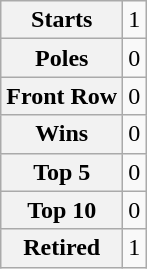<table class="wikitable" style="text-align:center">
<tr>
<th>Starts</th>
<td>1</td>
</tr>
<tr>
<th>Poles</th>
<td>0</td>
</tr>
<tr>
<th>Front Row</th>
<td>0</td>
</tr>
<tr>
<th>Wins</th>
<td>0</td>
</tr>
<tr>
<th>Top 5</th>
<td>0</td>
</tr>
<tr>
<th>Top 10</th>
<td>0</td>
</tr>
<tr>
<th>Retired</th>
<td>1</td>
</tr>
</table>
